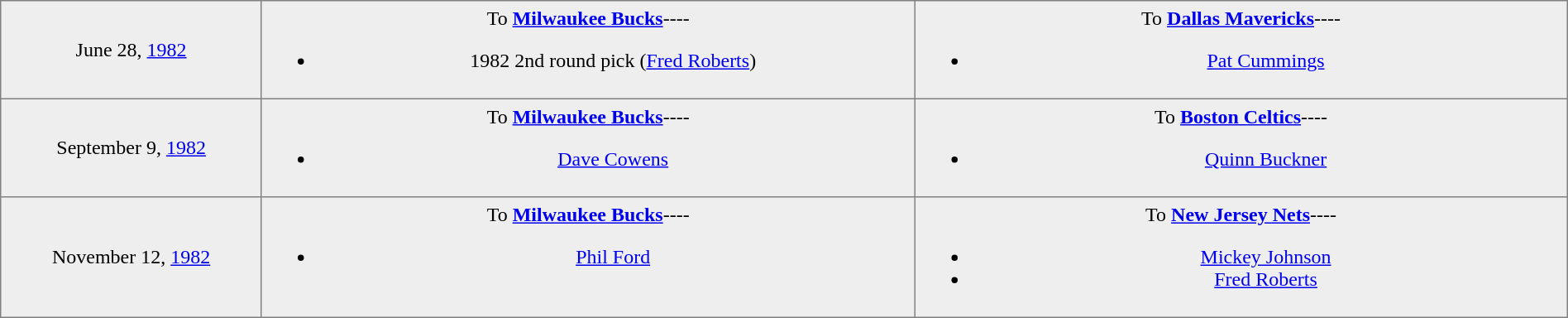<table border="1" style="border-collapse:collapse; text-align:center; width:100%;"  cellpadding="5">
<tr style="background:#eee;">
<td style="width:12%">June 28, <a href='#'>1982</a></td>
<td style="width:30%; vertical-align:top;">To <strong><a href='#'>Milwaukee Bucks</a></strong>----<br><ul><li>1982 2nd round pick (<a href='#'>Fred Roberts</a>)</li></ul></td>
<td style="width:30%; vertical-align:top;">To <strong><a href='#'>Dallas Mavericks</a></strong>----<br><ul><li><a href='#'>Pat Cummings</a></li></ul></td>
</tr>
<tr style="background:#eee;">
<td style="width:12%">September 9, <a href='#'>1982</a></td>
<td style="width:30%; vertical-align:top;">To <strong><a href='#'>Milwaukee Bucks</a></strong>----<br><ul><li><a href='#'>Dave Cowens</a></li></ul></td>
<td style="width:30%; vertical-align:top;">To <strong><a href='#'>Boston Celtics</a></strong>----<br><ul><li><a href='#'>Quinn Buckner</a></li></ul></td>
</tr>
<tr style="background:#eee;">
<td style="width:12%">November 12, <a href='#'>1982</a></td>
<td style="width:30%; vertical-align:top;">To <strong><a href='#'>Milwaukee Bucks</a></strong>----<br><ul><li><a href='#'>Phil Ford</a></li></ul></td>
<td style="width:30%; vertical-align:top;">To <strong><a href='#'>New Jersey Nets</a></strong>----<br><ul><li><a href='#'>Mickey Johnson</a></li><li><a href='#'>Fred Roberts</a></li></ul></td>
</tr>
</table>
